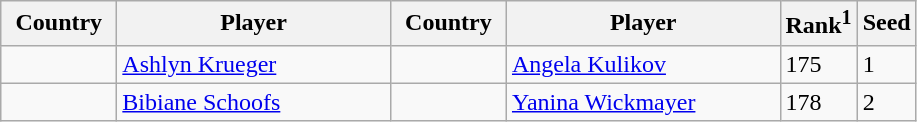<table class="sortable wikitable">
<tr>
<th width="70">Country</th>
<th width="175">Player</th>
<th width="70">Country</th>
<th width="175">Player</th>
<th>Rank<sup>1</sup></th>
<th>Seed</th>
</tr>
<tr>
<td></td>
<td><a href='#'>Ashlyn Krueger</a></td>
<td></td>
<td><a href='#'>Angela Kulikov</a></td>
<td>175</td>
<td>1</td>
</tr>
<tr>
<td></td>
<td><a href='#'>Bibiane Schoofs</a></td>
<td></td>
<td><a href='#'>Yanina Wickmayer</a></td>
<td>178</td>
<td>2</td>
</tr>
</table>
